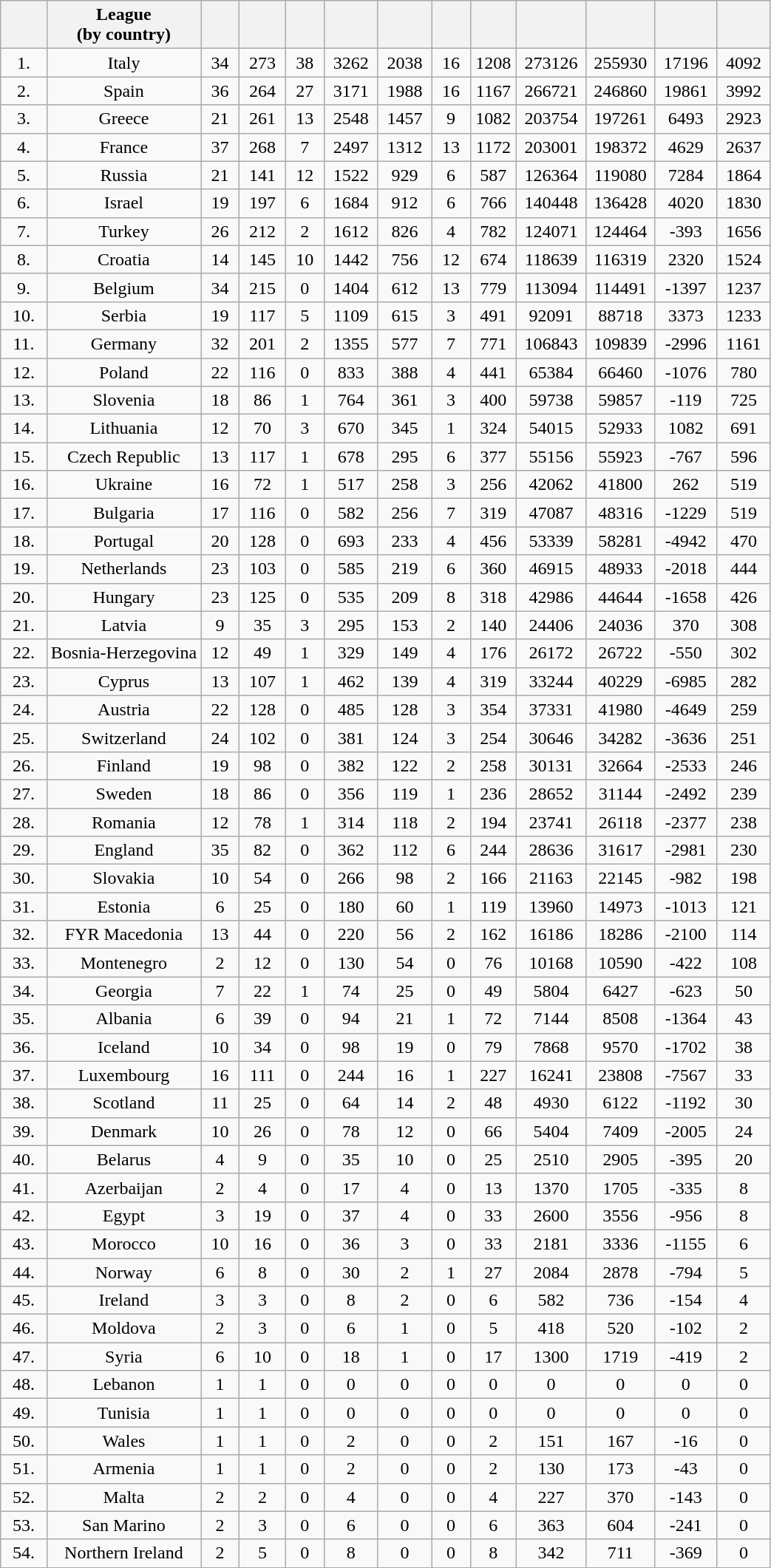<table class="wikitable sortable" style="text-align:center">
<tr>
<th width="6%"></th>
<th width="20%">League<br>(by country)</th>
<th width="5%"></th>
<th width="6%"></th>
<th width="5%"></th>
<th width="7%"></th>
<th width="7%"></th>
<th width="5%"></th>
<th width="6%"></th>
<th width="9%"></th>
<th width="9%"></th>
<th width="8%"></th>
<th width="8%"></th>
</tr>
<tr>
<td>1.</td>
<td>Italy</td>
<td>34</td>
<td>273</td>
<td>38</td>
<td>3262</td>
<td>2038</td>
<td>16</td>
<td>1208</td>
<td>273126</td>
<td>255930</td>
<td>17196</td>
<td>4092</td>
</tr>
<tr>
<td>2.</td>
<td>Spain</td>
<td>36</td>
<td>264</td>
<td>27</td>
<td>3171</td>
<td>1988</td>
<td>16</td>
<td>1167</td>
<td>266721</td>
<td>246860</td>
<td>19861</td>
<td>3992</td>
</tr>
<tr>
<td>3.</td>
<td>Greece</td>
<td>21</td>
<td>261</td>
<td>13</td>
<td>2548</td>
<td>1457</td>
<td>9</td>
<td>1082</td>
<td>203754</td>
<td>197261</td>
<td>6493</td>
<td>2923</td>
</tr>
<tr>
<td>4.</td>
<td>France</td>
<td>37</td>
<td>268</td>
<td>7</td>
<td>2497</td>
<td>1312</td>
<td>13</td>
<td>1172</td>
<td>203001</td>
<td>198372</td>
<td>4629</td>
<td>2637</td>
</tr>
<tr>
<td>5.</td>
<td>Russia</td>
<td>21</td>
<td>141</td>
<td>12</td>
<td>1522</td>
<td>929</td>
<td>6</td>
<td>587</td>
<td>126364</td>
<td>119080</td>
<td>7284</td>
<td>1864</td>
</tr>
<tr>
<td>6.</td>
<td>Israel</td>
<td>19</td>
<td>197</td>
<td>6</td>
<td>1684</td>
<td>912</td>
<td>6</td>
<td>766</td>
<td>140448</td>
<td>136428</td>
<td>4020</td>
<td>1830</td>
</tr>
<tr>
<td>7.</td>
<td>Turkey</td>
<td>26</td>
<td>212</td>
<td>2</td>
<td>1612</td>
<td>826</td>
<td>4</td>
<td>782</td>
<td>124071</td>
<td>124464</td>
<td>-393</td>
<td>1656</td>
</tr>
<tr>
<td>8.</td>
<td>Croatia</td>
<td>14</td>
<td>145</td>
<td>10</td>
<td>1442</td>
<td>756</td>
<td>12</td>
<td>674</td>
<td>118639</td>
<td>116319</td>
<td>2320</td>
<td>1524</td>
</tr>
<tr>
<td>9.</td>
<td>Belgium</td>
<td>34</td>
<td>215</td>
<td>0</td>
<td>1404</td>
<td>612</td>
<td>13</td>
<td>779</td>
<td>113094</td>
<td>114491</td>
<td>-1397</td>
<td>1237</td>
</tr>
<tr>
<td>10.</td>
<td>Serbia</td>
<td>19</td>
<td>117</td>
<td>5</td>
<td>1109</td>
<td>615</td>
<td>3</td>
<td>491</td>
<td>92091</td>
<td>88718</td>
<td>3373</td>
<td>1233</td>
</tr>
<tr>
<td>11.</td>
<td>Germany</td>
<td>32</td>
<td>201</td>
<td>2</td>
<td>1355</td>
<td>577</td>
<td>7</td>
<td>771</td>
<td>106843</td>
<td>109839</td>
<td>-2996</td>
<td>1161</td>
</tr>
<tr>
<td>12.</td>
<td>Poland</td>
<td>22</td>
<td>116</td>
<td>0</td>
<td>833</td>
<td>388</td>
<td>4</td>
<td>441</td>
<td>65384</td>
<td>66460</td>
<td>-1076</td>
<td>780</td>
</tr>
<tr>
<td>13.</td>
<td>Slovenia</td>
<td>18</td>
<td>86</td>
<td>1</td>
<td>764</td>
<td>361</td>
<td>3</td>
<td>400</td>
<td>59738</td>
<td>59857</td>
<td>-119</td>
<td>725</td>
</tr>
<tr>
<td>14.</td>
<td>Lithuania</td>
<td>12</td>
<td>70</td>
<td>3</td>
<td>670</td>
<td>345</td>
<td>1</td>
<td>324</td>
<td>54015</td>
<td>52933</td>
<td>1082</td>
<td>691</td>
</tr>
<tr>
<td>15.</td>
<td>Czech Republic</td>
<td>13</td>
<td>117</td>
<td>1</td>
<td>678</td>
<td>295</td>
<td>6</td>
<td>377</td>
<td>55156</td>
<td>55923</td>
<td>-767</td>
<td>596</td>
</tr>
<tr>
<td>16.</td>
<td>Ukraine</td>
<td>16</td>
<td>72</td>
<td>1</td>
<td>517</td>
<td>258</td>
<td>3</td>
<td>256</td>
<td>42062</td>
<td>41800</td>
<td>262</td>
<td>519</td>
</tr>
<tr>
<td>17.</td>
<td>Bulgaria</td>
<td>17</td>
<td>116</td>
<td>0</td>
<td>582</td>
<td>256</td>
<td>7</td>
<td>319</td>
<td>47087</td>
<td>48316</td>
<td>-1229</td>
<td>519</td>
</tr>
<tr>
<td>18.</td>
<td>Portugal</td>
<td>20</td>
<td>128</td>
<td>0</td>
<td>693</td>
<td>233</td>
<td>4</td>
<td>456</td>
<td>53339</td>
<td>58281</td>
<td>-4942</td>
<td>470</td>
</tr>
<tr>
<td>19.</td>
<td>Netherlands</td>
<td>23</td>
<td>103</td>
<td>0</td>
<td>585</td>
<td>219</td>
<td>6</td>
<td>360</td>
<td>46915</td>
<td>48933</td>
<td>-2018</td>
<td>444</td>
</tr>
<tr>
<td>20.</td>
<td>Hungary</td>
<td>23</td>
<td>125</td>
<td>0</td>
<td>535</td>
<td>209</td>
<td>8</td>
<td>318</td>
<td>42986</td>
<td>44644</td>
<td>-1658</td>
<td>426</td>
</tr>
<tr>
<td>21.</td>
<td>Latvia</td>
<td>9</td>
<td>35</td>
<td>3</td>
<td>295</td>
<td>153</td>
<td>2</td>
<td>140</td>
<td>24406</td>
<td>24036</td>
<td>370</td>
<td>308</td>
</tr>
<tr>
<td>22.</td>
<td>Bosnia-Herzegovina</td>
<td>12</td>
<td>49</td>
<td>1</td>
<td>329</td>
<td>149</td>
<td>4</td>
<td>176</td>
<td>26172</td>
<td>26722</td>
<td>-550</td>
<td>302</td>
</tr>
<tr>
<td>23.</td>
<td>Cyprus</td>
<td>13</td>
<td>107</td>
<td>1</td>
<td>462</td>
<td>139</td>
<td>4</td>
<td>319</td>
<td>33244</td>
<td>40229</td>
<td>-6985</td>
<td>282</td>
</tr>
<tr>
<td>24.</td>
<td>Austria</td>
<td>22</td>
<td>128</td>
<td>0</td>
<td>485</td>
<td>128</td>
<td>3</td>
<td>354</td>
<td>37331</td>
<td>41980</td>
<td>-4649</td>
<td>259</td>
</tr>
<tr>
<td>25.</td>
<td>Switzerland</td>
<td>24</td>
<td>102</td>
<td>0</td>
<td>381</td>
<td>124</td>
<td>3</td>
<td>254</td>
<td>30646</td>
<td>34282</td>
<td>-3636</td>
<td>251</td>
</tr>
<tr>
<td>26.</td>
<td>Finland</td>
<td>19</td>
<td>98</td>
<td>0</td>
<td>382</td>
<td>122</td>
<td>2</td>
<td>258</td>
<td>30131</td>
<td>32664</td>
<td>-2533</td>
<td>246</td>
</tr>
<tr>
<td>27.</td>
<td>Sweden</td>
<td>18</td>
<td>86</td>
<td>0</td>
<td>356</td>
<td>119</td>
<td>1</td>
<td>236</td>
<td>28652</td>
<td>31144</td>
<td>-2492</td>
<td>239</td>
</tr>
<tr>
<td>28.</td>
<td>Romania</td>
<td>12</td>
<td>78</td>
<td>1</td>
<td>314</td>
<td>118</td>
<td>2</td>
<td>194</td>
<td>23741</td>
<td>26118</td>
<td>-2377</td>
<td>238</td>
</tr>
<tr>
<td>29.</td>
<td>England</td>
<td>35</td>
<td>82</td>
<td>0</td>
<td>362</td>
<td>112</td>
<td>6</td>
<td>244</td>
<td>28636</td>
<td>31617</td>
<td>-2981</td>
<td>230</td>
</tr>
<tr>
<td>30.</td>
<td>Slovakia</td>
<td>10</td>
<td>54</td>
<td>0</td>
<td>266</td>
<td>98</td>
<td>2</td>
<td>166</td>
<td>21163</td>
<td>22145</td>
<td>-982</td>
<td>198</td>
</tr>
<tr>
<td>31.</td>
<td>Estonia</td>
<td>6</td>
<td>25</td>
<td>0</td>
<td>180</td>
<td>60</td>
<td>1</td>
<td>119</td>
<td>13960</td>
<td>14973</td>
<td>-1013</td>
<td>121</td>
</tr>
<tr>
<td>32.</td>
<td>FYR Macedonia</td>
<td>13</td>
<td>44</td>
<td>0</td>
<td>220</td>
<td>56</td>
<td>2</td>
<td>162</td>
<td>16186</td>
<td>18286</td>
<td>-2100</td>
<td>114</td>
</tr>
<tr>
<td>33.</td>
<td>Montenegro</td>
<td>2</td>
<td>12</td>
<td>0</td>
<td>130</td>
<td>54</td>
<td>0</td>
<td>76</td>
<td>10168</td>
<td>10590</td>
<td>-422</td>
<td>108</td>
</tr>
<tr>
<td>34.</td>
<td>Georgia</td>
<td>7</td>
<td>22</td>
<td>1</td>
<td>74</td>
<td>25</td>
<td>0</td>
<td>49</td>
<td>5804</td>
<td>6427</td>
<td>-623</td>
<td>50</td>
</tr>
<tr>
<td>35.</td>
<td>Albania</td>
<td>6</td>
<td>39</td>
<td>0</td>
<td>94</td>
<td>21</td>
<td>1</td>
<td>72</td>
<td>7144</td>
<td>8508</td>
<td>-1364</td>
<td>43</td>
</tr>
<tr>
<td>36.</td>
<td>Iceland</td>
<td>10</td>
<td>34</td>
<td>0</td>
<td>98</td>
<td>19</td>
<td>0</td>
<td>79</td>
<td>7868</td>
<td>9570</td>
<td>-1702</td>
<td>38</td>
</tr>
<tr>
<td>37.</td>
<td>Luxembourg</td>
<td>16</td>
<td>111</td>
<td>0</td>
<td>244</td>
<td>16</td>
<td>1</td>
<td>227</td>
<td>16241</td>
<td>23808</td>
<td>-7567</td>
<td>33</td>
</tr>
<tr>
<td>38.</td>
<td>Scotland</td>
<td>11</td>
<td>25</td>
<td>0</td>
<td>64</td>
<td>14</td>
<td>2</td>
<td>48</td>
<td>4930</td>
<td>6122</td>
<td>-1192</td>
<td>30</td>
</tr>
<tr>
<td>39.</td>
<td>Denmark</td>
<td>10</td>
<td>26</td>
<td>0</td>
<td>78</td>
<td>12</td>
<td>0</td>
<td>66</td>
<td>5404</td>
<td>7409</td>
<td>-2005</td>
<td>24</td>
</tr>
<tr>
<td>40.</td>
<td>Belarus</td>
<td>4</td>
<td>9</td>
<td>0</td>
<td>35</td>
<td>10</td>
<td>0</td>
<td>25</td>
<td>2510</td>
<td>2905</td>
<td>-395</td>
<td>20</td>
</tr>
<tr>
<td>41.</td>
<td>Azerbaijan</td>
<td>2</td>
<td>4</td>
<td>0</td>
<td>17</td>
<td>4</td>
<td>0</td>
<td>13</td>
<td>1370</td>
<td>1705</td>
<td>-335</td>
<td>8</td>
</tr>
<tr>
<td>42.</td>
<td>Egypt</td>
<td>3</td>
<td>19</td>
<td>0</td>
<td>37</td>
<td>4</td>
<td>0</td>
<td>33</td>
<td>2600</td>
<td>3556</td>
<td>-956</td>
<td>8</td>
</tr>
<tr>
<td>43.</td>
<td>Morocco</td>
<td>10</td>
<td>16</td>
<td>0</td>
<td>36</td>
<td>3</td>
<td>0</td>
<td>33</td>
<td>2181</td>
<td>3336</td>
<td>-1155</td>
<td>6</td>
</tr>
<tr>
<td>44.</td>
<td>Norway</td>
<td>6</td>
<td>8</td>
<td>0</td>
<td>30</td>
<td>2</td>
<td>1</td>
<td>27</td>
<td>2084</td>
<td>2878</td>
<td>-794</td>
<td>5</td>
</tr>
<tr>
<td>45.</td>
<td>Ireland</td>
<td>3</td>
<td>3</td>
<td>0</td>
<td>8</td>
<td>2</td>
<td>0</td>
<td>6</td>
<td>582</td>
<td>736</td>
<td>-154</td>
<td>4</td>
</tr>
<tr>
<td>46.</td>
<td>Moldova</td>
<td>2</td>
<td>3</td>
<td>0</td>
<td>6</td>
<td>1</td>
<td>0</td>
<td>5</td>
<td>418</td>
<td>520</td>
<td>-102</td>
<td>2</td>
</tr>
<tr>
<td>47.</td>
<td>Syria</td>
<td>6</td>
<td>10</td>
<td>0</td>
<td>18</td>
<td>1</td>
<td>0</td>
<td>17</td>
<td>1300</td>
<td>1719</td>
<td>-419</td>
<td>2</td>
</tr>
<tr>
<td>48.</td>
<td>Lebanon</td>
<td>1</td>
<td>1</td>
<td>0</td>
<td>0</td>
<td>0</td>
<td>0</td>
<td>0</td>
<td>0</td>
<td>0</td>
<td>0</td>
<td>0</td>
</tr>
<tr>
<td>49.</td>
<td>Tunisia</td>
<td>1</td>
<td>1</td>
<td>0</td>
<td>0</td>
<td>0</td>
<td>0</td>
<td>0</td>
<td>0</td>
<td>0</td>
<td>0</td>
<td>0</td>
</tr>
<tr>
<td>50.</td>
<td>Wales</td>
<td>1</td>
<td>1</td>
<td>0</td>
<td>2</td>
<td>0</td>
<td>0</td>
<td>2</td>
<td>151</td>
<td>167</td>
<td>-16</td>
<td>0</td>
</tr>
<tr>
<td>51.</td>
<td>Armenia</td>
<td>1</td>
<td>1</td>
<td>0</td>
<td>2</td>
<td>0</td>
<td>0</td>
<td>2</td>
<td>130</td>
<td>173</td>
<td>-43</td>
<td>0</td>
</tr>
<tr>
<td>52.</td>
<td>Malta</td>
<td>2</td>
<td>2</td>
<td>0</td>
<td>4</td>
<td>0</td>
<td>0</td>
<td>4</td>
<td>227</td>
<td>370</td>
<td>-143</td>
<td>0</td>
</tr>
<tr>
<td>53.</td>
<td>San Marino</td>
<td>2</td>
<td>3</td>
<td>0</td>
<td>6</td>
<td>0</td>
<td>0</td>
<td>6</td>
<td>363</td>
<td>604</td>
<td>-241</td>
<td>0</td>
</tr>
<tr>
<td>54.</td>
<td>Northern Ireland</td>
<td>2</td>
<td>5</td>
<td>0</td>
<td>8</td>
<td>0</td>
<td>0</td>
<td>8</td>
<td>342</td>
<td>711</td>
<td>-369</td>
<td>0</td>
</tr>
</table>
